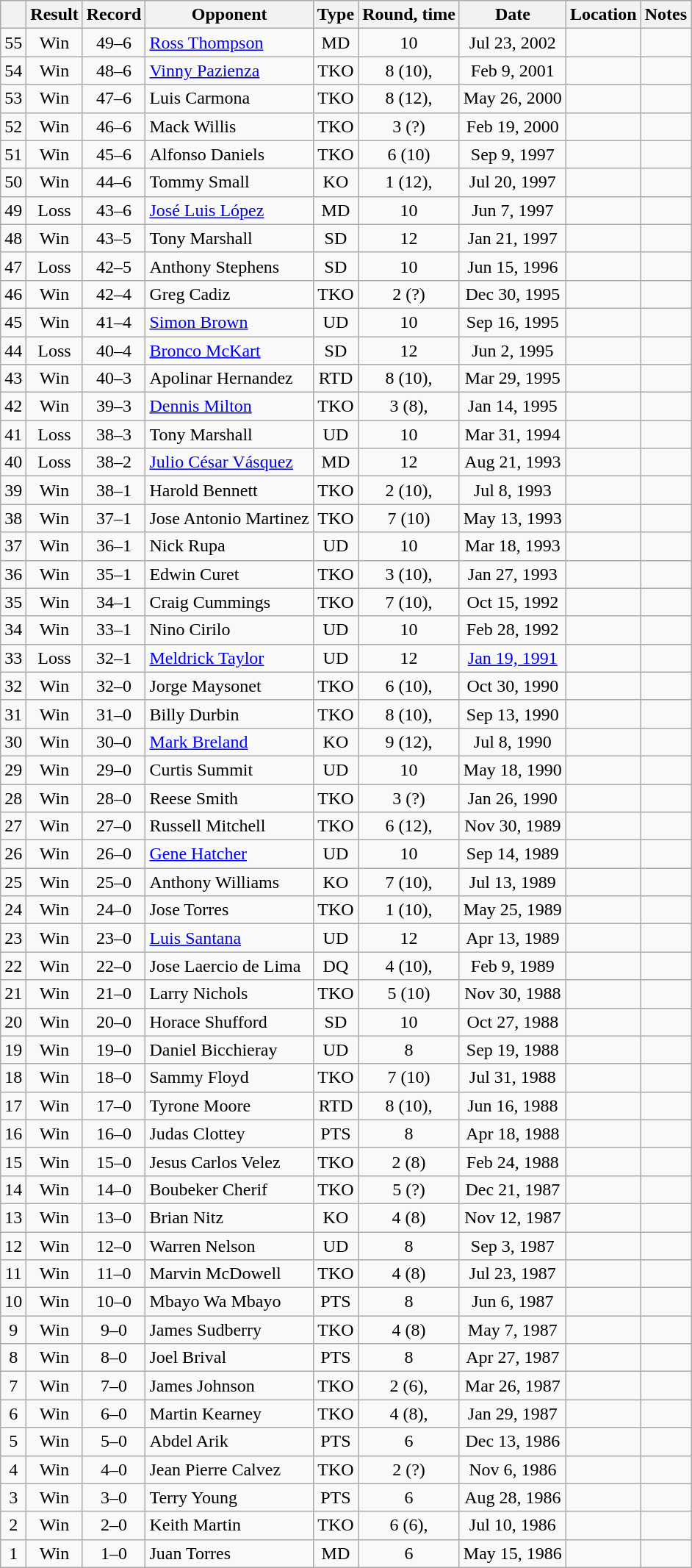<table class=wikitable style=text-align:center>
<tr>
<th></th>
<th>Result</th>
<th>Record</th>
<th>Opponent</th>
<th>Type</th>
<th>Round, time</th>
<th>Date</th>
<th>Location</th>
<th>Notes</th>
</tr>
<tr>
<td>55</td>
<td>Win</td>
<td>49–6</td>
<td align=left><a href='#'>Ross Thompson</a></td>
<td>MD</td>
<td>10</td>
<td>Jul 23, 2002</td>
<td align=left></td>
<td align=left></td>
</tr>
<tr>
<td>54</td>
<td>Win</td>
<td>48–6</td>
<td align=left><a href='#'>Vinny Pazienza</a></td>
<td>TKO</td>
<td>8 (10), </td>
<td>Feb 9, 2001</td>
<td align=left></td>
<td align=left></td>
</tr>
<tr>
<td>53</td>
<td>Win</td>
<td>47–6</td>
<td align=left>Luis Carmona</td>
<td>TKO</td>
<td>8 (12), </td>
<td>May 26, 2000</td>
<td align=left></td>
<td align=left></td>
</tr>
<tr>
<td>52</td>
<td>Win</td>
<td>46–6</td>
<td align=left>Mack Willis</td>
<td>TKO</td>
<td>3 (?)</td>
<td>Feb 19, 2000</td>
<td align=left></td>
<td align=left></td>
</tr>
<tr>
<td>51</td>
<td>Win</td>
<td>45–6</td>
<td align=left>Alfonso Daniels</td>
<td>TKO</td>
<td>6 (10)</td>
<td>Sep 9, 1997</td>
<td align=left></td>
<td align=left></td>
</tr>
<tr>
<td>50</td>
<td>Win</td>
<td>44–6</td>
<td align=left>Tommy Small</td>
<td>KO</td>
<td>1 (12), </td>
<td>Jul 20, 1997</td>
<td align=left></td>
<td align=left></td>
</tr>
<tr>
<td>49</td>
<td>Loss</td>
<td>43–6</td>
<td align=left><a href='#'>José Luis López</a></td>
<td>MD</td>
<td>10</td>
<td>Jun 7, 1997</td>
<td align=left></td>
<td align=left></td>
</tr>
<tr>
<td>48</td>
<td>Win</td>
<td>43–5</td>
<td align=left>Tony Marshall</td>
<td>SD</td>
<td>12</td>
<td>Jan 21, 1997</td>
<td align=left></td>
<td align=left></td>
</tr>
<tr>
<td>47</td>
<td>Loss</td>
<td>42–5</td>
<td align=left>Anthony Stephens</td>
<td>SD</td>
<td>10</td>
<td>Jun 15, 1996</td>
<td align=left></td>
<td align=left></td>
</tr>
<tr>
<td>46</td>
<td>Win</td>
<td>42–4</td>
<td align=left>Greg Cadiz</td>
<td>TKO</td>
<td>2 (?)</td>
<td>Dec 30, 1995</td>
<td align=left></td>
<td align=left></td>
</tr>
<tr>
<td>45</td>
<td>Win</td>
<td>41–4</td>
<td align=left><a href='#'>Simon Brown</a></td>
<td>UD</td>
<td>10</td>
<td>Sep 16, 1995</td>
<td align=left></td>
<td align=left></td>
</tr>
<tr>
<td>44</td>
<td>Loss</td>
<td>40–4</td>
<td align=left><a href='#'>Bronco McKart</a></td>
<td>SD</td>
<td>12</td>
<td>Jun 2, 1995</td>
<td align=left></td>
<td align=left></td>
</tr>
<tr>
<td>43</td>
<td>Win</td>
<td>40–3</td>
<td align=left>Apolinar Hernandez</td>
<td>RTD</td>
<td>8 (10), </td>
<td>Mar 29, 1995</td>
<td align=left></td>
<td align=left></td>
</tr>
<tr>
<td>42</td>
<td>Win</td>
<td>39–3</td>
<td align=left><a href='#'>Dennis Milton</a></td>
<td>TKO</td>
<td>3 (8), </td>
<td>Jan 14, 1995</td>
<td align=left></td>
<td align=left></td>
</tr>
<tr>
<td>41</td>
<td>Loss</td>
<td>38–3</td>
<td align=left>Tony Marshall</td>
<td>UD</td>
<td>10</td>
<td>Mar 31, 1994</td>
<td align=left></td>
<td align=left></td>
</tr>
<tr>
<td>40</td>
<td>Loss</td>
<td>38–2</td>
<td align=left><a href='#'>Julio César Vásquez</a></td>
<td>MD</td>
<td>12</td>
<td>Aug 21, 1993</td>
<td align=left></td>
<td align=left></td>
</tr>
<tr>
<td>39</td>
<td>Win</td>
<td>38–1</td>
<td align=left>Harold Bennett</td>
<td>TKO</td>
<td>2 (10), </td>
<td>Jul 8, 1993</td>
<td align=left></td>
<td align=left></td>
</tr>
<tr>
<td>38</td>
<td>Win</td>
<td>37–1</td>
<td align=left>Jose Antonio Martinez</td>
<td>TKO</td>
<td>7 (10)</td>
<td>May 13, 1993</td>
<td align=left></td>
<td align=left></td>
</tr>
<tr>
<td>37</td>
<td>Win</td>
<td>36–1</td>
<td align=left>Nick Rupa</td>
<td>UD</td>
<td>10</td>
<td>Mar 18, 1993</td>
<td align=left></td>
<td align=left></td>
</tr>
<tr>
<td>36</td>
<td>Win</td>
<td>35–1</td>
<td align=left>Edwin Curet</td>
<td>TKO</td>
<td>3 (10), </td>
<td>Jan 27, 1993</td>
<td align=left></td>
<td align=left></td>
</tr>
<tr>
<td>35</td>
<td>Win</td>
<td>34–1</td>
<td align=left>Craig Cummings</td>
<td>TKO</td>
<td>7 (10), </td>
<td>Oct 15, 1992</td>
<td align=left></td>
<td align=left></td>
</tr>
<tr>
<td>34</td>
<td>Win</td>
<td>33–1</td>
<td align=left>Nino Cirilo</td>
<td>UD</td>
<td>10</td>
<td>Feb 28, 1992</td>
<td align=left></td>
<td align=left></td>
</tr>
<tr>
<td>33</td>
<td>Loss</td>
<td>32–1</td>
<td align=left><a href='#'>Meldrick Taylor</a></td>
<td>UD</td>
<td>12</td>
<td><a href='#'>Jan 19, 1991</a></td>
<td align=left></td>
<td align=left></td>
</tr>
<tr>
<td>32</td>
<td>Win</td>
<td>32–0</td>
<td align=left>Jorge Maysonet</td>
<td>TKO</td>
<td>6 (10), </td>
<td>Oct 30, 1990</td>
<td align=left></td>
<td align=left></td>
</tr>
<tr>
<td>31</td>
<td>Win</td>
<td>31–0</td>
<td align=left>Billy Durbin</td>
<td>TKO</td>
<td>8 (10), </td>
<td>Sep 13, 1990</td>
<td align=left></td>
<td align=left></td>
</tr>
<tr>
<td>30</td>
<td>Win</td>
<td>30–0</td>
<td align=left><a href='#'>Mark Breland</a></td>
<td>KO</td>
<td>9 (12), </td>
<td>Jul 8, 1990</td>
<td align=left></td>
<td align=left></td>
</tr>
<tr>
<td>29</td>
<td>Win</td>
<td>29–0</td>
<td align=left>Curtis Summit</td>
<td>UD</td>
<td>10</td>
<td>May 18, 1990</td>
<td align=left></td>
<td align=left></td>
</tr>
<tr>
<td>28</td>
<td>Win</td>
<td>28–0</td>
<td align=left>Reese Smith</td>
<td>TKO</td>
<td>3 (?)</td>
<td>Jan 26, 1990</td>
<td align=left></td>
<td align=left></td>
</tr>
<tr>
<td>27</td>
<td>Win</td>
<td>27–0</td>
<td align=left>Russell Mitchell</td>
<td>TKO</td>
<td>6 (12), </td>
<td>Nov 30, 1989</td>
<td align=left></td>
<td align=left></td>
</tr>
<tr>
<td>26</td>
<td>Win</td>
<td>26–0</td>
<td align=left><a href='#'>Gene Hatcher</a></td>
<td>UD</td>
<td>10</td>
<td>Sep 14, 1989</td>
<td align=left></td>
<td align=left></td>
</tr>
<tr>
<td>25</td>
<td>Win</td>
<td>25–0</td>
<td align=left>Anthony Williams</td>
<td>KO</td>
<td>7 (10), </td>
<td>Jul 13, 1989</td>
<td align=left></td>
<td align=left></td>
</tr>
<tr>
<td>24</td>
<td>Win</td>
<td>24–0</td>
<td align=left>Jose Torres</td>
<td>TKO</td>
<td>1 (10), </td>
<td>May 25, 1989</td>
<td align=left></td>
<td align=left></td>
</tr>
<tr>
<td>23</td>
<td>Win</td>
<td>23–0</td>
<td align=left><a href='#'>Luis Santana</a></td>
<td>UD</td>
<td>12</td>
<td>Apr 13, 1989</td>
<td align=left></td>
<td align=left></td>
</tr>
<tr>
<td>22</td>
<td>Win</td>
<td>22–0</td>
<td align=left>Jose Laercio de Lima</td>
<td>DQ</td>
<td>4 (10), </td>
<td>Feb 9, 1989</td>
<td align=left></td>
<td align=left></td>
</tr>
<tr>
<td>21</td>
<td>Win</td>
<td>21–0</td>
<td align=left>Larry Nichols</td>
<td>TKO</td>
<td>5 (10)</td>
<td>Nov 30, 1988</td>
<td align=left></td>
<td align=left></td>
</tr>
<tr>
<td>20</td>
<td>Win</td>
<td>20–0</td>
<td align=left>Horace Shufford</td>
<td>SD</td>
<td>10</td>
<td>Oct 27, 1988</td>
<td align=left></td>
<td align=left></td>
</tr>
<tr>
<td>19</td>
<td>Win</td>
<td>19–0</td>
<td align=left>Daniel Bicchieray</td>
<td>UD</td>
<td>8</td>
<td>Sep 19, 1988</td>
<td align=left></td>
<td align=left></td>
</tr>
<tr>
<td>18</td>
<td>Win</td>
<td>18–0</td>
<td align=left>Sammy Floyd</td>
<td>TKO</td>
<td>7 (10)</td>
<td>Jul 31, 1988</td>
<td align=left></td>
<td align=left></td>
</tr>
<tr>
<td>17</td>
<td>Win</td>
<td>17–0</td>
<td align=left>Tyrone Moore</td>
<td>RTD</td>
<td>8 (10), </td>
<td>Jun 16, 1988</td>
<td align=left></td>
<td align=left></td>
</tr>
<tr>
<td>16</td>
<td>Win</td>
<td>16–0</td>
<td align=left>Judas Clottey</td>
<td>PTS</td>
<td>8</td>
<td>Apr 18, 1988</td>
<td align=left></td>
<td align=left></td>
</tr>
<tr>
<td>15</td>
<td>Win</td>
<td>15–0</td>
<td align=left>Jesus Carlos Velez</td>
<td>TKO</td>
<td>2 (8)</td>
<td>Feb 24, 1988</td>
<td align=left></td>
<td align=left></td>
</tr>
<tr>
<td>14</td>
<td>Win</td>
<td>14–0</td>
<td align=left>Boubeker Cherif</td>
<td>TKO</td>
<td>5 (?)</td>
<td>Dec 21, 1987</td>
<td align=left></td>
<td align=left></td>
</tr>
<tr>
<td>13</td>
<td>Win</td>
<td>13–0</td>
<td align=left>Brian Nitz</td>
<td>KO</td>
<td>4 (8)</td>
<td>Nov 12, 1987</td>
<td align=left></td>
<td align=left></td>
</tr>
<tr>
<td>12</td>
<td>Win</td>
<td>12–0</td>
<td align=left>Warren Nelson</td>
<td>UD</td>
<td>8</td>
<td>Sep 3, 1987</td>
<td align=left></td>
<td align=left></td>
</tr>
<tr>
<td>11</td>
<td>Win</td>
<td>11–0</td>
<td align=left>Marvin McDowell</td>
<td>TKO</td>
<td>4 (8)</td>
<td>Jul 23, 1987</td>
<td align=left></td>
<td align=left></td>
</tr>
<tr>
<td>10</td>
<td>Win</td>
<td>10–0</td>
<td align=left>Mbayo Wa Mbayo</td>
<td>PTS</td>
<td>8</td>
<td>Jun 6, 1987</td>
<td align=left></td>
<td align=left></td>
</tr>
<tr>
<td>9</td>
<td>Win</td>
<td>9–0</td>
<td align=left>James Sudberry</td>
<td>TKO</td>
<td>4 (8)</td>
<td>May 7, 1987</td>
<td align=left></td>
<td align=left></td>
</tr>
<tr>
<td>8</td>
<td>Win</td>
<td>8–0</td>
<td align=left>Joel Brival</td>
<td>PTS</td>
<td>8</td>
<td>Apr 27, 1987</td>
<td align=left></td>
<td align=left></td>
</tr>
<tr>
<td>7</td>
<td>Win</td>
<td>7–0</td>
<td align=left>James Johnson</td>
<td>TKO</td>
<td>2 (6), </td>
<td>Mar 26, 1987</td>
<td align=left></td>
<td align=left></td>
</tr>
<tr>
<td>6</td>
<td>Win</td>
<td>6–0</td>
<td align=left>Martin Kearney</td>
<td>TKO</td>
<td>4 (8), </td>
<td>Jan 29, 1987</td>
<td align=left></td>
<td align=left></td>
</tr>
<tr>
<td>5</td>
<td>Win</td>
<td>5–0</td>
<td align=left>Abdel Arik</td>
<td>PTS</td>
<td>6</td>
<td>Dec 13, 1986</td>
<td align=left></td>
<td align=left></td>
</tr>
<tr>
<td>4</td>
<td>Win</td>
<td>4–0</td>
<td align=left>Jean Pierre Calvez</td>
<td>TKO</td>
<td>2 (?)</td>
<td>Nov 6, 1986</td>
<td align=left></td>
<td align=left></td>
</tr>
<tr>
<td>3</td>
<td>Win</td>
<td>3–0</td>
<td align=left>Terry Young</td>
<td>PTS</td>
<td>6</td>
<td>Aug 28, 1986</td>
<td align=left></td>
<td align=left></td>
</tr>
<tr>
<td>2</td>
<td>Win</td>
<td>2–0</td>
<td align=left>Keith Martin</td>
<td>TKO</td>
<td>6 (6), </td>
<td>Jul 10, 1986</td>
<td align=left></td>
<td align=left></td>
</tr>
<tr>
<td>1</td>
<td>Win</td>
<td>1–0</td>
<td align=left>Juan Torres</td>
<td>MD</td>
<td>6</td>
<td>May 15, 1986</td>
<td align=left></td>
<td align=left></td>
</tr>
</table>
